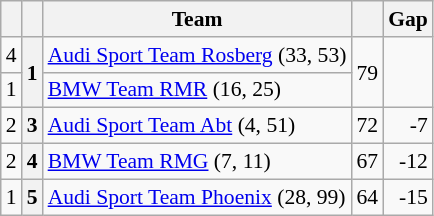<table class="wikitable" style="font-size: 90%;">
<tr>
<th></th>
<th></th>
<th>Team</th>
<th></th>
<th>Gap</th>
</tr>
<tr>
<td align="left"> 4</td>
<th rowspan=2>1</th>
<td> <a href='#'>Audi Sport Team Rosberg</a> (33, 53)</td>
<td rowspan=2 align="right">79</td>
<td rowspan=2 align="right"></td>
</tr>
<tr>
<td align="left"> 1</td>
<td> <a href='#'>BMW Team RMR</a> (16, 25)</td>
</tr>
<tr>
<td align="left"> 2</td>
<th>3</th>
<td> <a href='#'>Audi Sport Team Abt</a> (4, 51)</td>
<td align="right">72</td>
<td align="right">-7</td>
</tr>
<tr>
<td align="left"> 2</td>
<th>4</th>
<td> <a href='#'>BMW Team RMG</a> (7, 11)</td>
<td align="right">67</td>
<td align="right">-12</td>
</tr>
<tr>
<td align="left"> 1</td>
<th>5</th>
<td> <a href='#'>Audi Sport Team Phoenix</a> (28, 99)</td>
<td align="right">64</td>
<td align="right">-15</td>
</tr>
</table>
